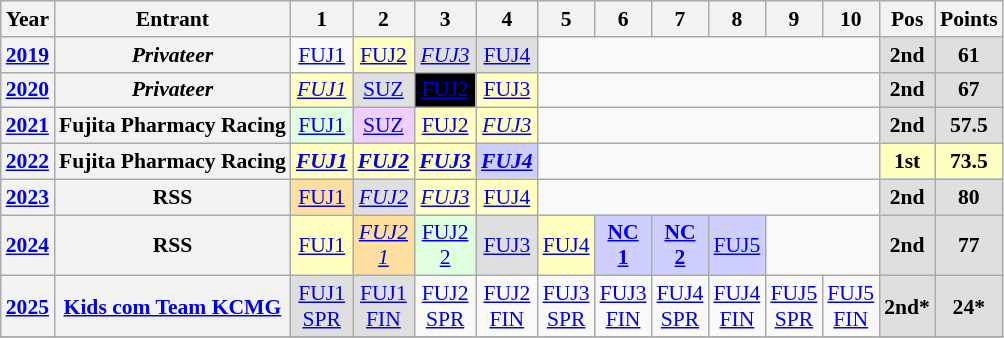<table class="wikitable" style="text-align:center; font-size:90%">
<tr>
<th>Year</th>
<th>Entrant</th>
<th>1</th>
<th>2</th>
<th>3</th>
<th>4</th>
<th>5</th>
<th>6</th>
<th>7</th>
<th>8</th>
<th>9</th>
<th>10</th>
<th>Pos</th>
<th>Points</th>
</tr>
<tr>
<th><a href='#'>2019</a></th>
<th><em>Privateer</em></th>
<td style="background:#;"><a href='#'>FUJ1</a><br></td>
<td style="background:#FFFFBF;"><a href='#'>FUJ2</a><br></td>
<td style="background:#dfdfdf;"><em><a href='#'>FUJ3</a></em><br></td>
<td style="background:#dfdfdf;"><a href='#'>FUJ4</a><br></td>
<td colspan="6"></td>
<th style="background:#dfdfdf">2nd</th>
<th style="background:#dfdfdf">61</th>
</tr>
<tr>
<th><a href='#'>2020</a></th>
<th><em>Privateer</em></th>
<td style="background:#FFFFBF;"><em><a href='#'>FUJ1</a></em><br></td>
<td style="background:#dfdfdf;"><a href='#'>SUZ</a><br></td>
<td style="background:#000000; color:white;"><a href='#'><span>FUJ2</span></a><br></td>
<td style="background:#FFFFBF;"><a href='#'>FUJ3</a><br></td>
<td colspan="6"></td>
<th style="background:#dfdfdf">2nd</th>
<th style="background:#dfdfdf">67</th>
</tr>
<tr>
<th><a href='#'>2021</a></th>
<th>Fujita Pharmacy Racing</th>
<td style="background:#dfffdf;"><a href='#'>FUJ1</a><br></td>
<td style="background:#efcfff;"><a href='#'>SUZ</a><br></td>
<td style="background:#FFFFBF;"><a href='#'>FUJ2</a><br></td>
<td style="background:#FFFFBF;"><em><a href='#'>FUJ3</a></em><br></td>
<td colspan="6"></td>
<th style="background:#dfdfdf">2nd</th>
<th style="background:#dfdfdf">57.5</th>
</tr>
<tr>
<th><a href='#'>2022</a></th>
<th>Fujita Pharmacy Racing</th>
<td style="background:#FFFFBF;"><strong><em><a href='#'>FUJ1</a></em></strong><br></td>
<td style="background:#FFFFBF;"><strong><em><a href='#'>FUJ2</a></em></strong><br></td>
<td style="background:#FFFFBF;"><strong><em><a href='#'>FUJ3</a></em></strong><br></td>
<td style="background:#cfcfff;"><strong><em><a href='#'>FUJ4</a></em></strong><br></td>
<td colspan="6"></td>
<th style="background:#FFFFBF">1st</th>
<th style="background:#FFFFBF">73.5</th>
</tr>
<tr>
<th><a href='#'>2023</a></th>
<th>RSS</th>
<td style="background:#ffdf9f;"><a href='#'>FUJ1</a><br></td>
<td style="background:#dfdfdf;"><em><a href='#'>FUJ2</a></em><br></td>
<td style="background:#FFFFBF;"><em><a href='#'>FUJ3</a></em><br></td>
<td style="background:#FFFFBF;"><a href='#'>FUJ4</a><br></td>
<td colspan="6"></td>
<th style="background:#dfdfdf">2nd</th>
<th style="background:#dfdfdf">80</th>
</tr>
<tr>
<th><a href='#'>2024</a></th>
<th>RSS</th>
<td style="background:#FFFFBF;"><a href='#'>FUJ1</a><br></td>
<td style="background:#ffdf9f;"><em><a href='#'>FUJ2<br>1</a></em><br></td>
<td style="background:#dfffdf;"><a href='#'>FUJ2<br>2</a><br></td>
<td style="background:#dfdfdf;"><a href='#'>FUJ3</a><br></td>
<td style="background:#FFFFBF;"><a href='#'>FUJ4</a><br></td>
<td style="background:#cfcfff;"><strong><a href='#'>NC<br>1</a></strong><br></td>
<td style="background:#cfcfff;"><strong><a href='#'>NC<br>2</a></strong><br></td>
<td style="background:#cfcfff;"><a href='#'>FUJ5</a><br></td>
<td colspan="2"></td>
<th style="background:#dfdfdf">2nd</th>
<th style="background:#dfdfdf">77</th>
</tr>
<tr>
<th><a href='#'>2025</a></th>
<th><a href='#'>Kids com Team KCMG</a></th>
<td style="background:#dfdfdf;"><a href='#'>FUJ1<br>SPR</a><br></td>
<td style="background:#dfdfdf;"><a href='#'>FUJ1<br>FIN</a><br></td>
<td style="background:#;"><a href='#'>FUJ2<br>SPR</a><br></td>
<td style="background:#;"><a href='#'>FUJ2<br>FIN</a><br></td>
<td style="background:#;"><a href='#'>FUJ3<br>SPR</a><br></td>
<td style="background:#;"><a href='#'>FUJ3<br>FIN</a><br></td>
<td style="background:#;"><a href='#'>FUJ4<br>SPR</a><br></td>
<td style="background:#;"><a href='#'>FUJ4<br>FIN</a><br></td>
<td style="background:#;"><a href='#'>FUJ5<br>SPR</a><br></td>
<td style="background:#;"><a href='#'>FUJ5<br>FIN</a><br></td>
<th style="background:#dfdfdf;">2nd*</th>
<th style="background:#dfdfdf;">24*</th>
</tr>
<tr>
</tr>
</table>
